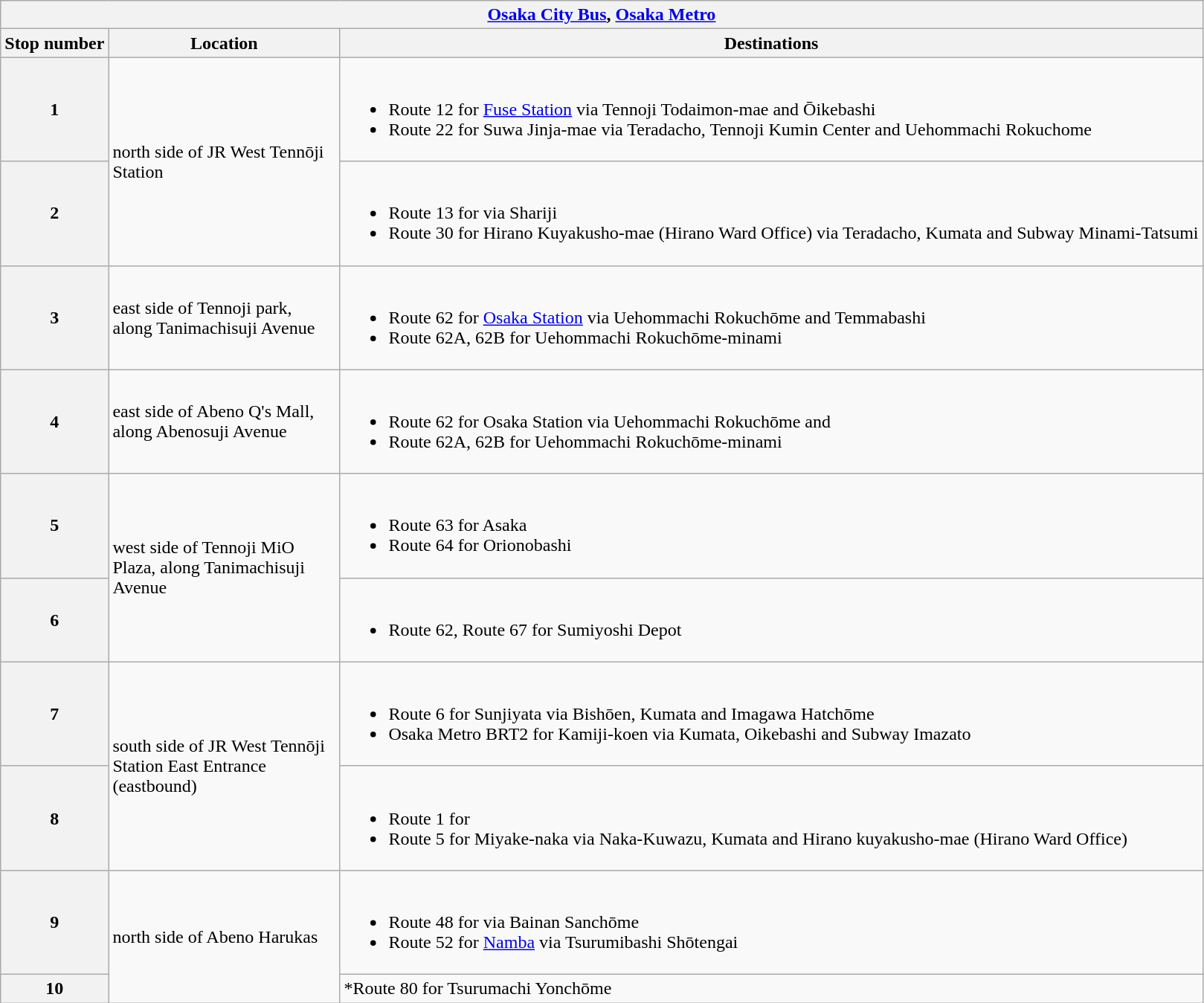<table class="wikitable">
<tr>
<th colspan=3><a href='#'>Osaka City Bus</a>, <a href='#'>Osaka Metro</a></th>
</tr>
<tr>
<th>Stop number</th>
<th>Location</th>
<th>Destinations</th>
</tr>
<tr>
<th>1</th>
<td width="200" rowspan=2>north side of JR West Tennōji Station</td>
<td><br><ul><li>Route 12 for <a href='#'>Fuse Station</a> via Tennoji Todaimon-mae and Ōikebashi</li><li>Route 22 for Suwa Jinja-mae via Teradacho, Tennoji Kumin Center and Uehommachi Rokuchome</li></ul></td>
</tr>
<tr>
<th>2</th>
<td><br><ul><li>Route 13 for  via Shariji</li><li>Route 30 for Hirano Kuyakusho-mae (Hirano Ward Office) via Teradacho, Kumata and Subway Minami-Tatsumi</li></ul></td>
</tr>
<tr>
<th>3</th>
<td width="200">east side of Tennoji park, along Tanimachisuji Avenue</td>
<td><br><ul><li>Route 62 for <a href='#'>Osaka Station</a> via Uehommachi Rokuchōme and Temmabashi</li><li>Route 62A, 62B for Uehommachi Rokuchōme-minami</li></ul></td>
</tr>
<tr>
<th>4</th>
<td width="200">east side of Abeno Q's Mall, along Abenosuji Avenue</td>
<td><br><ul><li>Route 62 for Osaka Station via Uehommachi Rokuchōme and </li><li>Route 62A, 62B for Uehommachi Rokuchōme-minami</li></ul></td>
</tr>
<tr>
<th>5</th>
<td width="200" rowspan=2>west side of Tennoji MiO Plaza, along Tanimachisuji Avenue</td>
<td><br><ul><li>Route 63 for Asaka</li><li>Route 64 for Orionobashi</li></ul></td>
</tr>
<tr>
<th>6</th>
<td><br><ul><li>Route 62, Route 67 for Sumiyoshi Depot</li></ul></td>
</tr>
<tr>
<th>7</th>
<td width="200" rowspan=2>south side of JR West Tennōji Station East Entrance (eastbound)</td>
<td><br><ul><li>Route 6 for Sunjiyata via Bishōen, Kumata and Imagawa Hatchōme</li><li>Osaka Metro BRT2 for Kamiji-koen via Kumata, Oikebashi and Subway Imazato</li></ul></td>
</tr>
<tr>
<th>8</th>
<td><br><ul><li>Route 1 for </li><li>Route 5 for Miyake-naka via Naka-Kuwazu, Kumata and Hirano kuyakusho-mae (Hirano Ward Office)</li></ul></td>
</tr>
<tr>
<th>9</th>
<td width="200" rowspan=2>north side of Abeno Harukas</td>
<td><br><ul><li>Route 48 for  via Bainan Sanchōme</li><li>Route 52 for <a href='#'>Namba</a> via Tsurumibashi Shōtengai</li></ul></td>
</tr>
<tr>
<th>10</th>
<td>*Route 80 for Tsurumachi Yonchōme</td>
</tr>
</table>
